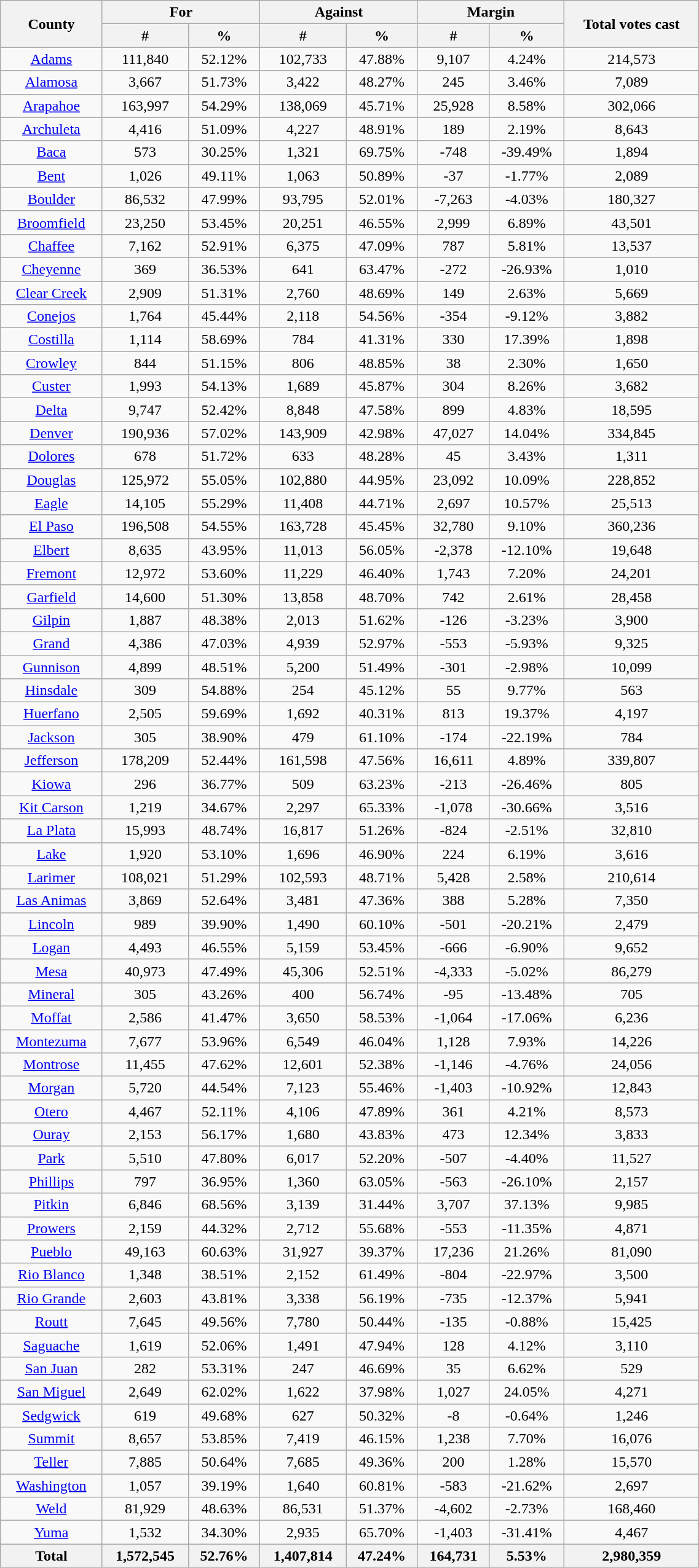<table width="60%"  class="wikitable sortable" style="text-align:center">
<tr>
<th style="text-align:center;" rowspan="2">County</th>
<th style="text-align:center;" colspan="2">For</th>
<th style="text-align:center;" colspan="2">Against</th>
<th style="text-align:center;" colspan="2">Margin</th>
<th style="text-align:center;" rowspan="2">Total votes cast</th>
</tr>
<tr>
<th style="text-align:center;" data-sort-type="number">#</th>
<th style="text-align:center;" data-sort-type="number">%</th>
<th style="text-align:center;" data-sort-type="number">#</th>
<th style="text-align:center;" data-sort-type="number">%</th>
<th style="text-align:center;" data-sort-type="number">#</th>
<th style="text-align:center;" data-sort-type="number">%</th>
</tr>
<tr style="text-align:center;">
<td><a href='#'>Adams</a></td>
<td>111,840</td>
<td>52.12%</td>
<td>102,733</td>
<td>47.88%</td>
<td>9,107</td>
<td>4.24%</td>
<td>214,573</td>
</tr>
<tr style="text-align:center;">
<td><a href='#'>Alamosa</a></td>
<td>3,667</td>
<td>51.73%</td>
<td>3,422</td>
<td>48.27%</td>
<td>245</td>
<td>3.46%</td>
<td>7,089</td>
</tr>
<tr style="text-align:center;">
<td><a href='#'>Arapahoe</a></td>
<td>163,997</td>
<td>54.29%</td>
<td>138,069</td>
<td>45.71%</td>
<td>25,928</td>
<td>8.58%</td>
<td>302,066</td>
</tr>
<tr style="text-align:center;">
<td><a href='#'>Archuleta</a></td>
<td>4,416</td>
<td>51.09%</td>
<td>4,227</td>
<td>48.91%</td>
<td>189</td>
<td>2.19%</td>
<td>8,643</td>
</tr>
<tr style="text-align:center;">
<td><a href='#'>Baca</a></td>
<td>573</td>
<td>30.25%</td>
<td>1,321</td>
<td>69.75%</td>
<td>-748</td>
<td>-39.49%</td>
<td>1,894</td>
</tr>
<tr style="text-align:center;">
<td><a href='#'>Bent</a></td>
<td>1,026</td>
<td>49.11%</td>
<td>1,063</td>
<td>50.89%</td>
<td>-37</td>
<td>-1.77%</td>
<td>2,089</td>
</tr>
<tr style="text-align:center;">
<td><a href='#'>Boulder</a></td>
<td>86,532</td>
<td>47.99%</td>
<td>93,795</td>
<td>52.01%</td>
<td>-7,263</td>
<td>-4.03%</td>
<td>180,327</td>
</tr>
<tr style="text-align:center;">
<td><a href='#'>Broomfield</a></td>
<td>23,250</td>
<td>53.45%</td>
<td>20,251</td>
<td>46.55%</td>
<td>2,999</td>
<td>6.89%</td>
<td>43,501</td>
</tr>
<tr style="text-align:center;">
<td><a href='#'>Chaffee</a></td>
<td>7,162</td>
<td>52.91%</td>
<td>6,375</td>
<td>47.09%</td>
<td>787</td>
<td>5.81%</td>
<td>13,537</td>
</tr>
<tr style="text-align:center;">
<td><a href='#'>Cheyenne</a></td>
<td>369</td>
<td>36.53%</td>
<td>641</td>
<td>63.47%</td>
<td>-272</td>
<td>-26.93%</td>
<td>1,010</td>
</tr>
<tr style="text-align:center;">
<td><a href='#'>Clear Creek</a></td>
<td>2,909</td>
<td>51.31%</td>
<td>2,760</td>
<td>48.69%</td>
<td>149</td>
<td>2.63%</td>
<td>5,669</td>
</tr>
<tr style="text-align:center;">
<td><a href='#'>Conejos</a></td>
<td>1,764</td>
<td>45.44%</td>
<td>2,118</td>
<td>54.56%</td>
<td>-354</td>
<td>-9.12%</td>
<td>3,882</td>
</tr>
<tr style="text-align:center;">
<td><a href='#'>Costilla</a></td>
<td>1,114</td>
<td>58.69%</td>
<td>784</td>
<td>41.31%</td>
<td>330</td>
<td>17.39%</td>
<td>1,898</td>
</tr>
<tr style="text-align:center;">
<td><a href='#'>Crowley</a></td>
<td>844</td>
<td>51.15%</td>
<td>806</td>
<td>48.85%</td>
<td>38</td>
<td>2.30%</td>
<td>1,650</td>
</tr>
<tr style="text-align:center;">
<td><a href='#'>Custer</a></td>
<td>1,993</td>
<td>54.13%</td>
<td>1,689</td>
<td>45.87%</td>
<td>304</td>
<td>8.26%</td>
<td>3,682</td>
</tr>
<tr style="text-align:center;">
<td><a href='#'>Delta</a></td>
<td>9,747</td>
<td>52.42%</td>
<td>8,848</td>
<td>47.58%</td>
<td>899</td>
<td>4.83%</td>
<td>18,595</td>
</tr>
<tr style="text-align:center;">
<td><a href='#'>Denver</a></td>
<td>190,936</td>
<td>57.02%</td>
<td>143,909</td>
<td>42.98%</td>
<td>47,027</td>
<td>14.04%</td>
<td>334,845</td>
</tr>
<tr style="text-align:center;">
<td><a href='#'>Dolores</a></td>
<td>678</td>
<td>51.72%</td>
<td>633</td>
<td>48.28%</td>
<td>45</td>
<td>3.43%</td>
<td>1,311</td>
</tr>
<tr style="text-align:center;">
<td><a href='#'>Douglas</a></td>
<td>125,972</td>
<td>55.05%</td>
<td>102,880</td>
<td>44.95%</td>
<td>23,092</td>
<td>10.09%</td>
<td>228,852</td>
</tr>
<tr style="text-align:center;">
<td><a href='#'>Eagle</a></td>
<td>14,105</td>
<td>55.29%</td>
<td>11,408</td>
<td>44.71%</td>
<td>2,697</td>
<td>10.57%</td>
<td>25,513</td>
</tr>
<tr style="text-align:center;">
<td><a href='#'>El Paso</a></td>
<td>196,508</td>
<td>54.55%</td>
<td>163,728</td>
<td>45.45%</td>
<td>32,780</td>
<td>9.10%</td>
<td>360,236</td>
</tr>
<tr style="text-align:center;">
<td><a href='#'>Elbert</a></td>
<td>8,635</td>
<td>43.95%</td>
<td>11,013</td>
<td>56.05%</td>
<td>-2,378</td>
<td>-12.10%</td>
<td>19,648</td>
</tr>
<tr style="text-align:center;">
<td><a href='#'>Fremont</a></td>
<td>12,972</td>
<td>53.60%</td>
<td>11,229</td>
<td>46.40%</td>
<td>1,743</td>
<td>7.20%</td>
<td>24,201</td>
</tr>
<tr style="text-align:center;">
<td><a href='#'>Garfield</a></td>
<td>14,600</td>
<td>51.30%</td>
<td>13,858</td>
<td>48.70%</td>
<td>742</td>
<td>2.61%</td>
<td>28,458</td>
</tr>
<tr style="text-align:center;">
<td><a href='#'>Gilpin</a></td>
<td>1,887</td>
<td>48.38%</td>
<td>2,013</td>
<td>51.62%</td>
<td>-126</td>
<td>-3.23%</td>
<td>3,900</td>
</tr>
<tr style="text-align:center;">
<td><a href='#'>Grand</a></td>
<td>4,386</td>
<td>47.03%</td>
<td>4,939</td>
<td>52.97%</td>
<td>-553</td>
<td>-5.93%</td>
<td>9,325</td>
</tr>
<tr style="text-align:center;">
<td><a href='#'>Gunnison</a></td>
<td>4,899</td>
<td>48.51%</td>
<td>5,200</td>
<td>51.49%</td>
<td>-301</td>
<td>-2.98%</td>
<td>10,099</td>
</tr>
<tr style="text-align:center;">
<td><a href='#'>Hinsdale</a></td>
<td>309</td>
<td>54.88%</td>
<td>254</td>
<td>45.12%</td>
<td>55</td>
<td>9.77%</td>
<td>563</td>
</tr>
<tr style="text-align:center;">
<td><a href='#'>Huerfano</a></td>
<td>2,505</td>
<td>59.69%</td>
<td>1,692</td>
<td>40.31%</td>
<td>813</td>
<td>19.37%</td>
<td>4,197</td>
</tr>
<tr style="text-align:center;">
<td><a href='#'>Jackson</a></td>
<td>305</td>
<td>38.90%</td>
<td>479</td>
<td>61.10%</td>
<td>-174</td>
<td>-22.19%</td>
<td>784</td>
</tr>
<tr style="text-align:center;">
<td><a href='#'>Jefferson</a></td>
<td>178,209</td>
<td>52.44%</td>
<td>161,598</td>
<td>47.56%</td>
<td>16,611</td>
<td>4.89%</td>
<td>339,807</td>
</tr>
<tr style="text-align:center;">
<td><a href='#'>Kiowa</a></td>
<td>296</td>
<td>36.77%</td>
<td>509</td>
<td>63.23%</td>
<td>-213</td>
<td>-26.46%</td>
<td>805</td>
</tr>
<tr style="text-align:center;">
<td><a href='#'>Kit Carson</a></td>
<td>1,219</td>
<td>34.67%</td>
<td>2,297</td>
<td>65.33%</td>
<td>-1,078</td>
<td>-30.66%</td>
<td>3,516</td>
</tr>
<tr style="text-align:center;">
<td><a href='#'>La Plata</a></td>
<td>15,993</td>
<td>48.74%</td>
<td>16,817</td>
<td>51.26%</td>
<td>-824</td>
<td>-2.51%</td>
<td>32,810</td>
</tr>
<tr style="text-align:center;">
<td><a href='#'>Lake</a></td>
<td>1,920</td>
<td>53.10%</td>
<td>1,696</td>
<td>46.90%</td>
<td>224</td>
<td>6.19%</td>
<td>3,616</td>
</tr>
<tr style="text-align:center;">
<td><a href='#'>Larimer</a></td>
<td>108,021</td>
<td>51.29%</td>
<td>102,593</td>
<td>48.71%</td>
<td>5,428</td>
<td>2.58%</td>
<td>210,614</td>
</tr>
<tr style="text-align:center;">
<td><a href='#'>Las Animas</a></td>
<td>3,869</td>
<td>52.64%</td>
<td>3,481</td>
<td>47.36%</td>
<td>388</td>
<td>5.28%</td>
<td>7,350</td>
</tr>
<tr style="text-align:center;">
<td><a href='#'>Lincoln</a></td>
<td>989</td>
<td>39.90%</td>
<td>1,490</td>
<td>60.10%</td>
<td>-501</td>
<td>-20.21%</td>
<td>2,479</td>
</tr>
<tr style="text-align:center;">
<td><a href='#'>Logan</a></td>
<td>4,493</td>
<td>46.55%</td>
<td>5,159</td>
<td>53.45%</td>
<td>-666</td>
<td>-6.90%</td>
<td>9,652</td>
</tr>
<tr style="text-align:center;">
<td><a href='#'>Mesa</a></td>
<td>40,973</td>
<td>47.49%</td>
<td>45,306</td>
<td>52.51%</td>
<td>-4,333</td>
<td>-5.02%</td>
<td>86,279</td>
</tr>
<tr style="text-align:center;">
<td><a href='#'>Mineral</a></td>
<td>305</td>
<td>43.26%</td>
<td>400</td>
<td>56.74%</td>
<td>-95</td>
<td>-13.48%</td>
<td>705</td>
</tr>
<tr style="text-align:center;">
<td><a href='#'>Moffat</a></td>
<td>2,586</td>
<td>41.47%</td>
<td>3,650</td>
<td>58.53%</td>
<td>-1,064</td>
<td>-17.06%</td>
<td>6,236</td>
</tr>
<tr style="text-align:center;">
<td><a href='#'>Montezuma</a></td>
<td>7,677</td>
<td>53.96%</td>
<td>6,549</td>
<td>46.04%</td>
<td>1,128</td>
<td>7.93%</td>
<td>14,226</td>
</tr>
<tr style="text-align:center;">
<td><a href='#'>Montrose</a></td>
<td>11,455</td>
<td>47.62%</td>
<td>12,601</td>
<td>52.38%</td>
<td>-1,146</td>
<td>-4.76%</td>
<td>24,056</td>
</tr>
<tr style="text-align:center;">
<td><a href='#'>Morgan</a></td>
<td>5,720</td>
<td>44.54%</td>
<td>7,123</td>
<td>55.46%</td>
<td>-1,403</td>
<td>-10.92%</td>
<td>12,843</td>
</tr>
<tr style="text-align:center;">
<td><a href='#'>Otero</a></td>
<td>4,467</td>
<td>52.11%</td>
<td>4,106</td>
<td>47.89%</td>
<td>361</td>
<td>4.21%</td>
<td>8,573</td>
</tr>
<tr style="text-align:center;">
<td><a href='#'>Ouray</a></td>
<td>2,153</td>
<td>56.17%</td>
<td>1,680</td>
<td>43.83%</td>
<td>473</td>
<td>12.34%</td>
<td>3,833</td>
</tr>
<tr style="text-align:center;">
<td><a href='#'>Park</a></td>
<td>5,510</td>
<td>47.80%</td>
<td>6,017</td>
<td>52.20%</td>
<td>-507</td>
<td>-4.40%</td>
<td>11,527</td>
</tr>
<tr style="text-align:center;">
<td><a href='#'>Phillips</a></td>
<td>797</td>
<td>36.95%</td>
<td>1,360</td>
<td>63.05%</td>
<td>-563</td>
<td>-26.10%</td>
<td>2,157</td>
</tr>
<tr style="text-align:center;">
<td><a href='#'>Pitkin</a></td>
<td>6,846</td>
<td>68.56%</td>
<td>3,139</td>
<td>31.44%</td>
<td>3,707</td>
<td>37.13%</td>
<td>9,985</td>
</tr>
<tr style="text-align:center;">
<td><a href='#'>Prowers</a></td>
<td>2,159</td>
<td>44.32%</td>
<td>2,712</td>
<td>55.68%</td>
<td>-553</td>
<td>-11.35%</td>
<td>4,871</td>
</tr>
<tr style="text-align:center;">
<td><a href='#'>Pueblo</a></td>
<td>49,163</td>
<td>60.63%</td>
<td>31,927</td>
<td>39.37%</td>
<td>17,236</td>
<td>21.26%</td>
<td>81,090</td>
</tr>
<tr style="text-align:center;">
<td><a href='#'>Rio Blanco</a></td>
<td>1,348</td>
<td>38.51%</td>
<td>2,152</td>
<td>61.49%</td>
<td>-804</td>
<td>-22.97%</td>
<td>3,500</td>
</tr>
<tr style="text-align:center;">
<td><a href='#'>Rio Grande</a></td>
<td>2,603</td>
<td>43.81%</td>
<td>3,338</td>
<td>56.19%</td>
<td>-735</td>
<td>-12.37%</td>
<td>5,941</td>
</tr>
<tr style="text-align:center;">
<td><a href='#'>Routt</a></td>
<td>7,645</td>
<td>49.56%</td>
<td>7,780</td>
<td>50.44%</td>
<td>-135</td>
<td>-0.88%</td>
<td>15,425</td>
</tr>
<tr style="text-align:center;">
<td><a href='#'>Saguache</a></td>
<td>1,619</td>
<td>52.06%</td>
<td>1,491</td>
<td>47.94%</td>
<td>128</td>
<td>4.12%</td>
<td>3,110</td>
</tr>
<tr style="text-align:center;">
<td><a href='#'>San Juan</a></td>
<td>282</td>
<td>53.31%</td>
<td>247</td>
<td>46.69%</td>
<td>35</td>
<td>6.62%</td>
<td>529</td>
</tr>
<tr style="text-align:center;">
<td><a href='#'>San Miguel</a></td>
<td>2,649</td>
<td>62.02%</td>
<td>1,622</td>
<td>37.98%</td>
<td>1,027</td>
<td>24.05%</td>
<td>4,271</td>
</tr>
<tr style="text-align:center;">
<td><a href='#'>Sedgwick</a></td>
<td>619</td>
<td>49.68%</td>
<td>627</td>
<td>50.32%</td>
<td>-8</td>
<td>-0.64%</td>
<td>1,246</td>
</tr>
<tr style="text-align:center;">
<td><a href='#'>Summit</a></td>
<td>8,657</td>
<td>53.85%</td>
<td>7,419</td>
<td>46.15%</td>
<td>1,238</td>
<td>7.70%</td>
<td>16,076</td>
</tr>
<tr style="text-align:center;">
<td><a href='#'>Teller</a></td>
<td>7,885</td>
<td>50.64%</td>
<td>7,685</td>
<td>49.36%</td>
<td>200</td>
<td>1.28%</td>
<td>15,570</td>
</tr>
<tr style="text-align:center;">
<td><a href='#'>Washington</a></td>
<td>1,057</td>
<td>39.19%</td>
<td>1,640</td>
<td>60.81%</td>
<td>-583</td>
<td>-21.62%</td>
<td>2,697</td>
</tr>
<tr style="text-align:center;">
<td><a href='#'>Weld</a></td>
<td>81,929</td>
<td>48.63%</td>
<td>86,531</td>
<td>51.37%</td>
<td>-4,602</td>
<td>-2.73%</td>
<td>168,460</td>
</tr>
<tr style="text-align:center;">
<td><a href='#'>Yuma</a></td>
<td>1,532</td>
<td>34.30%</td>
<td>2,935</td>
<td>65.70%</td>
<td>-1,403</td>
<td>-31.41%</td>
<td>4,467</td>
</tr>
<tr>
<th>Total</th>
<th>1,572,545</th>
<th>52.76%</th>
<th>1,407,814</th>
<th>47.24%</th>
<th>164,731</th>
<th>5.53%</th>
<th>2,980,359</th>
</tr>
</table>
